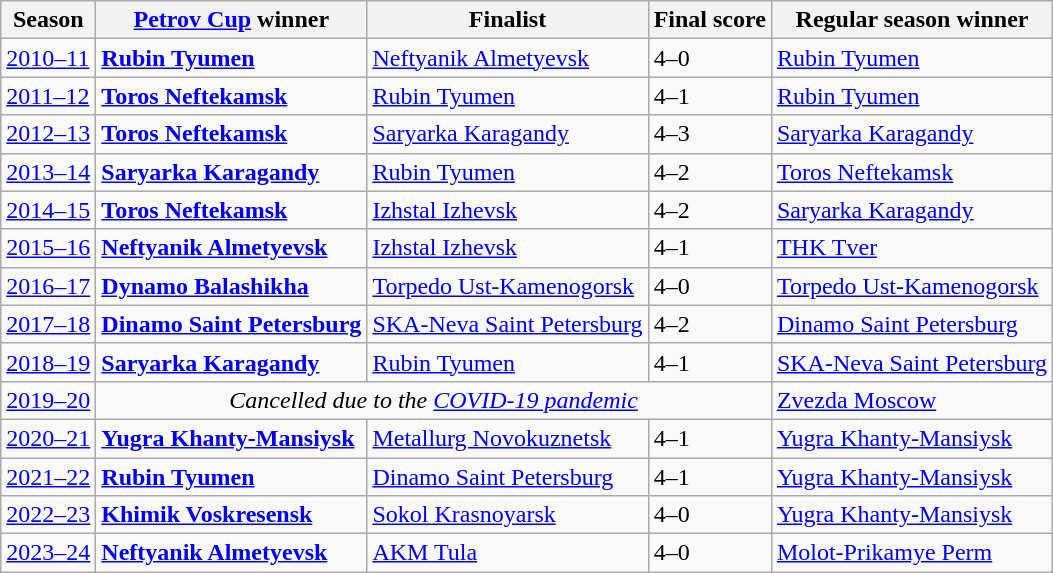<table class="wikitable">
<tr>
<th>Season</th>
<th> <a href='#'>Petrov Cup</a> winner</th>
<th> Finalist</th>
<th>Final score</th>
<th>Regular season winner</th>
</tr>
<tr>
<td><a href='#'>2010–11</a></td>
<td> <strong><a href='#'>Rubin Tyumen</a></strong></td>
<td> <a href='#'>Neftyanik Almetyevsk</a></td>
<td>4–0</td>
<td> <a href='#'>Rubin Tyumen</a></td>
</tr>
<tr>
<td><a href='#'>2011–12</a></td>
<td> <strong><a href='#'>Toros Neftekamsk</a></strong></td>
<td> <a href='#'>Rubin Tyumen</a></td>
<td>4–1</td>
<td> <a href='#'>Rubin Tyumen</a></td>
</tr>
<tr>
<td><a href='#'>2012–13</a></td>
<td> <strong><a href='#'>Toros Neftekamsk</a></strong></td>
<td> <a href='#'>Saryarka Karagandy</a></td>
<td>4–3</td>
<td> <a href='#'>Saryarka Karagandy</a></td>
</tr>
<tr>
<td><a href='#'>2013–14</a></td>
<td> <strong><a href='#'>Saryarka Karagandy</a></strong></td>
<td> <a href='#'>Rubin Tyumen</a></td>
<td>4–2</td>
<td> <a href='#'>Toros Neftekamsk</a></td>
</tr>
<tr>
<td><a href='#'>2014–15</a></td>
<td> <strong><a href='#'>Toros Neftekamsk</a></strong></td>
<td> <a href='#'>Izhstal Izhevsk</a></td>
<td>4–2</td>
<td> <a href='#'>Saryarka Karagandy</a></td>
</tr>
<tr>
<td><a href='#'>2015–16</a></td>
<td> <strong><a href='#'>Neftyanik Almetyevsk</a></strong></td>
<td> <a href='#'>Izhstal Izhevsk</a></td>
<td>4–1</td>
<td> <a href='#'>THK Tver</a></td>
</tr>
<tr>
<td><a href='#'>2016–17</a></td>
<td> <strong><a href='#'>Dynamo Balashikha</a></strong></td>
<td> <a href='#'>Torpedo Ust-Kamenogorsk</a></td>
<td>4–0</td>
<td> <a href='#'>Torpedo Ust-Kamenogorsk</a></td>
</tr>
<tr>
<td><a href='#'>2017–18</a></td>
<td> <strong><a href='#'>Dinamo Saint Petersburg</a></strong></td>
<td> <a href='#'>SKA-Neva Saint Petersburg</a></td>
<td>4–2</td>
<td> <a href='#'>Dinamo Saint Petersburg</a></td>
</tr>
<tr>
<td><a href='#'>2018–19</a></td>
<td> <strong><a href='#'>Saryarka Karagandy</a></strong></td>
<td> <a href='#'>Rubin Tyumen</a></td>
<td>4–1</td>
<td> <a href='#'>SKA-Neva Saint Petersburg</a></td>
</tr>
<tr>
<td><a href='#'>2019–20</a></td>
<td colspan=3 style="text-align:center;"><em>Cancelled due to the <a href='#'>COVID-19 pandemic</a></em></td>
<td> <a href='#'>Zvezda Moscow</a></td>
</tr>
<tr>
<td><a href='#'>2020–21</a></td>
<td> <strong><a href='#'>Yugra Khanty-Mansiysk</a></strong></td>
<td> <a href='#'>Metallurg Novokuznetsk</a></td>
<td>4–1</td>
<td> <a href='#'>Yugra Khanty-Mansiysk</a></td>
</tr>
<tr>
<td><a href='#'>2021–22</a></td>
<td> <strong><a href='#'>Rubin Tyumen</a></strong></td>
<td> <a href='#'>Dinamo Saint Petersburg</a></td>
<td>4–1</td>
<td> <a href='#'>Yugra Khanty-Mansiysk</a></td>
</tr>
<tr>
<td><a href='#'>2022–23</a></td>
<td> <strong><a href='#'>Khimik Voskresensk</a></strong></td>
<td> <a href='#'>Sokol Krasnoyarsk</a></td>
<td>4–0</td>
<td> <a href='#'>Yugra Khanty-Mansiysk</a></td>
</tr>
<tr>
<td><a href='#'>2023–24</a></td>
<td> <strong><a href='#'>Neftyanik Almetyevsk</a></strong></td>
<td> <a href='#'>AKM Tula</a></td>
<td>4–0</td>
<td> <a href='#'>Molot-Prikamye Perm</a></td>
</tr>
</table>
